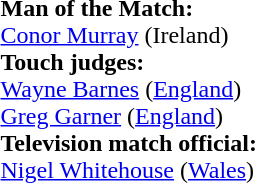<table style="width:100%">
<tr>
<td><br><strong>Man of the Match:</strong>
<br><a href='#'>Conor Murray</a> (Ireland)<br><strong>Touch judges:</strong>
<br><a href='#'>Wayne Barnes</a> (<a href='#'>England</a>)
<br><a href='#'>Greg Garner</a> (<a href='#'>England</a>)
<br><strong>Television match official:</strong>
<br><a href='#'>Nigel Whitehouse</a> (<a href='#'>Wales</a>)</td>
</tr>
</table>
